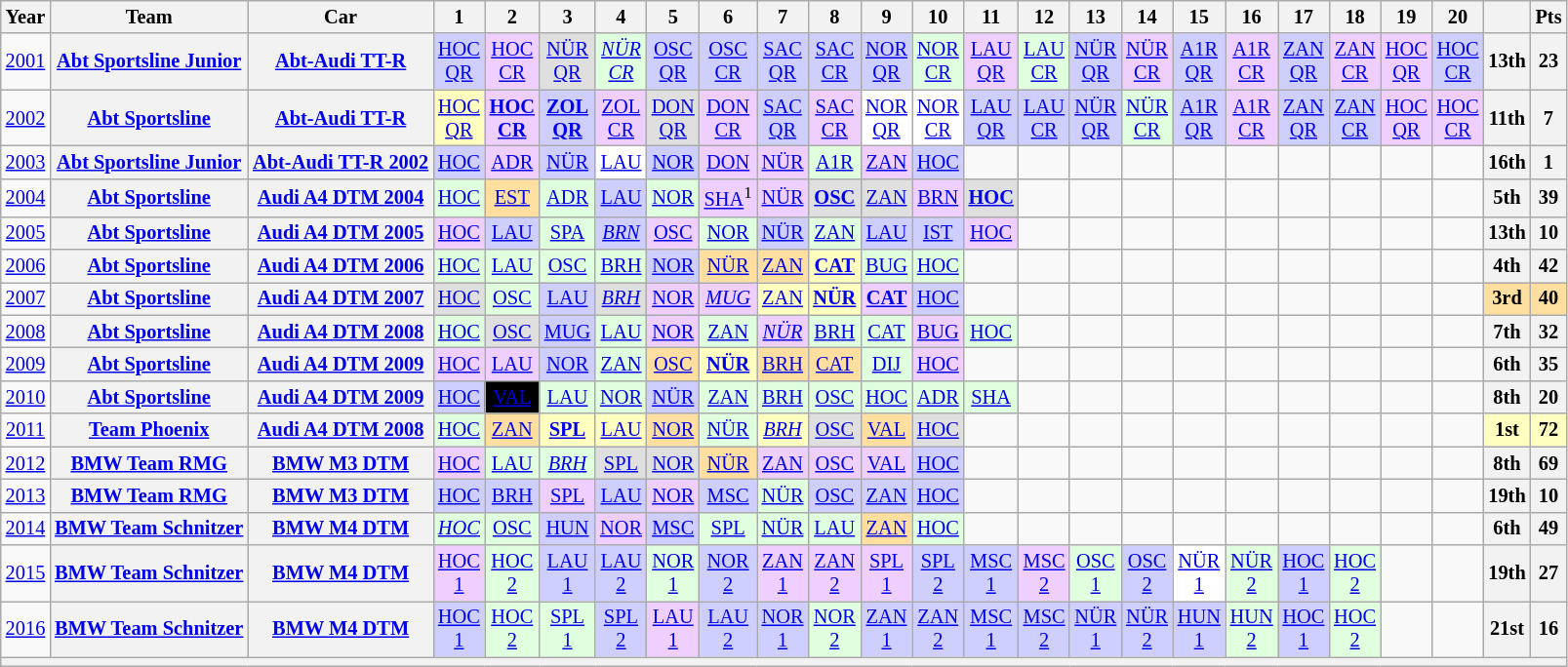<table class="wikitable" border="1" style="text-align:center; font-size:85%;">
<tr>
<th>Year</th>
<th>Team</th>
<th>Car</th>
<th>1</th>
<th>2</th>
<th>3</th>
<th>4</th>
<th>5</th>
<th>6</th>
<th>7</th>
<th>8</th>
<th>9</th>
<th>10</th>
<th>11</th>
<th>12</th>
<th>13</th>
<th>14</th>
<th>15</th>
<th>16</th>
<th>17</th>
<th>18</th>
<th>19</th>
<th>20</th>
<th></th>
<th>Pts</th>
</tr>
<tr>
<td><a href='#'>2001</a></td>
<th><a href='#'>Abt Sportsline Junior</a></th>
<th><a href='#'>Abt-Audi TT-R</a></th>
<td style="background:#CFCFFF;"><a href='#'>HOC<br>QR</a><br></td>
<td style="background:#EFCFFF;"><a href='#'>HOC<br>CR</a><br></td>
<td style="background:#DFDFDF;"><a href='#'>NÜR<br>QR</a><br></td>
<td style="background:#DFFFDF;"><em><a href='#'>NÜR<br>CR</a></em><br></td>
<td style="background:#CFCFFF;"><a href='#'>OSC<br>QR</a><br></td>
<td style="background:#CFCFFF;"><a href='#'>OSC<br>CR</a><br></td>
<td style="background:#CFCFFF;"><a href='#'>SAC<br>QR</a><br></td>
<td style="background:#CFCFFF;"><a href='#'>SAC<br>CR</a><br></td>
<td style="background:#CFCFFF;"><a href='#'>NOR<br>QR</a><br></td>
<td style="background:#DFFFDF;"><a href='#'>NOR<br>CR</a><br></td>
<td style="background:#EFCFFF;"><a href='#'>LAU<br>QR</a><br></td>
<td style="background:#DFFFDF;"><a href='#'>LAU<br>CR</a><br></td>
<td style="background:#CFCFFF;"><a href='#'>NÜR<br>QR</a><br></td>
<td style="background:#EFCFFF;"><a href='#'>NÜR<br>CR</a><br></td>
<td style="background:#CFCFFF;"><a href='#'>A1R<br>QR</a><br></td>
<td style="background:#EFCFFF;"><a href='#'>A1R<br>CR</a><br></td>
<td style="background:#CFCFFF;"><a href='#'>ZAN<br>QR</a><br></td>
<td style="background:#EFCFFF;"><a href='#'>ZAN<br>CR</a><br></td>
<td style="background:#EFCFFF;"><a href='#'>HOC<br>QR</a><br></td>
<td style="background:#CFCFFF;"><a href='#'>HOC<br>CR</a><br></td>
<th>13th</th>
<th>23</th>
</tr>
<tr>
<td><a href='#'>2002</a></td>
<th><a href='#'>Abt Sportsline</a></th>
<th><a href='#'>Abt-Audi TT-R</a></th>
<td style="background:#FFFFBF;"><a href='#'>HOC<br>QR</a><br></td>
<td style="background:#EFCFFF;"><strong><a href='#'>HOC<br>CR</a></strong><br></td>
<td style="background:#CFCFFF;"><strong><a href='#'>ZOL<br>QR</a></strong><br></td>
<td style="background:#EFCFFF;"><a href='#'>ZOL<br>CR</a><br></td>
<td style="background:#DFDFDF;"><a href='#'>DON<br>QR</a><br></td>
<td style="background:#EFCFFF;"><a href='#'>DON<br>CR</a><br></td>
<td style="background:#CFCFFF;"><a href='#'>SAC<br>QR</a><br></td>
<td style="background:#EFCFFF;"><a href='#'>SAC<br>CR</a><br></td>
<td style="background:#FFFFFF;"><a href='#'>NOR<br>QR</a><br></td>
<td style="background:#FFFFFF;"><a href='#'>NOR<br>CR</a><br></td>
<td style="background:#CFCFFF;"><a href='#'>LAU<br>QR</a><br></td>
<td style="background:#CFCFFF;"><a href='#'>LAU<br>CR</a><br></td>
<td style="background:#CFCFFF;"><a href='#'>NÜR<br>QR</a><br></td>
<td style="background:#DFFFDF;"><a href='#'>NÜR<br>CR</a><br></td>
<td style="background:#CFCFFF;"><a href='#'>A1R<br>QR</a><br></td>
<td style="background:#EFCFFF;"><a href='#'>A1R<br>CR</a><br></td>
<td style="background:#CFCFFF;"><a href='#'>ZAN<br>QR</a><br></td>
<td style="background:#CFCFFF;"><a href='#'>ZAN<br>CR</a><br></td>
<td style="background:#EFCFFF;"><a href='#'>HOC<br>QR</a><br></td>
<td style="background:#EFCFFF;"><a href='#'>HOC<br>CR</a><br></td>
<th>11th</th>
<th>7</th>
</tr>
<tr>
<td><a href='#'>2003</a></td>
<th><a href='#'>Abt Sportsline Junior</a></th>
<th><a href='#'>Abt-Audi TT-R 2002</a></th>
<td style="background:#cfcfff;"><a href='#'>HOC</a><br></td>
<td style="background:#efcfff;"><a href='#'>ADR</a><br></td>
<td style="background:#cfcfff;"><a href='#'>NÜR</a><br></td>
<td style="background:#FFFFFF;"><a href='#'>LAU</a><br></td>
<td style="background:#cfcfff;"><a href='#'>NOR</a><br></td>
<td style="background:#efcfff;"><a href='#'>DON</a><br></td>
<td style="background:#efcfff;"><a href='#'>NÜR</a><br></td>
<td style="background:#dfffdf;"><a href='#'>A1R</a><br></td>
<td style="background:#efcfff;"><a href='#'>ZAN</a><br></td>
<td style="background:#cfcfff;"><a href='#'>HOC</a><br></td>
<td></td>
<td></td>
<td></td>
<td></td>
<td></td>
<td></td>
<td></td>
<td></td>
<td></td>
<td></td>
<th>16th</th>
<th>1</th>
</tr>
<tr>
<td><a href='#'>2004</a></td>
<th><a href='#'>Abt Sportsline</a></th>
<th><a href='#'>Audi A4 DTM 2004</a></th>
<td style="background:#dfffdf;"><a href='#'>HOC</a><br></td>
<td style="background:#FFDF9F;"><a href='#'>EST</a><br></td>
<td style="background:#dfffdf;"><a href='#'>ADR</a><br></td>
<td style="background:#cfcfff;"><a href='#'>LAU</a><br></td>
<td style="background:#dfffdf;"><a href='#'>NOR</a><br></td>
<td style="background:#efcfff;"><a href='#'>SHA</a><sup>1</sup><br></td>
<td style="background:#efcfff;"><a href='#'>NÜR</a><br></td>
<td style="background:#dfdfdf;"><strong><a href='#'>OSC</a></strong><br></td>
<td style="background:#dfdfdf;"><a href='#'>ZAN</a><br></td>
<td style="background:#efcfff;"><a href='#'>BRN</a><br></td>
<td style="background:#dfdfdf;"><strong><a href='#'>HOC</a></strong><br></td>
<td></td>
<td></td>
<td></td>
<td></td>
<td></td>
<td></td>
<td></td>
<td></td>
<td></td>
<th>5th</th>
<th>39</th>
</tr>
<tr>
<td><a href='#'>2005</a></td>
<th><a href='#'>Abt Sportsline</a></th>
<th><a href='#'>Audi A4 DTM 2005</a></th>
<td style="background:#efcfff;"><a href='#'>HOC</a><br></td>
<td style="background:#cfcfff;"><a href='#'>LAU</a><br></td>
<td style="background:#DFFFDF;"><a href='#'>SPA</a><br></td>
<td style="background:#cfcfff;"><em><a href='#'>BRN</a></em><br></td>
<td style="background:#efcfff;"><a href='#'>OSC</a><br></td>
<td style="background:#DFFFDF;"><a href='#'>NOR</a><br></td>
<td style="background:#cfcfff;"><a href='#'>NÜR</a><br></td>
<td style="background:#DFFFDF;"><a href='#'>ZAN</a><br></td>
<td style="background:#cfcfff;"><a href='#'>LAU</a><br></td>
<td style="background:#cfcfff;"><a href='#'>IST</a><br></td>
<td style="background:#efcfff;"><a href='#'>HOC</a><br></td>
<td></td>
<td></td>
<td></td>
<td></td>
<td></td>
<td></td>
<td></td>
<td></td>
<td></td>
<th>13th</th>
<th>10</th>
</tr>
<tr>
<td><a href='#'>2006</a></td>
<th><a href='#'>Abt Sportsline</a></th>
<th><a href='#'>Audi A4 DTM 2006</a></th>
<td style="background:#dfffdf;"><a href='#'>HOC</a><br></td>
<td style="background:#dfffdf;"><a href='#'>LAU</a><br></td>
<td style="background:#dfffdf;"><a href='#'>OSC</a><br></td>
<td style="background:#dfffdf;"><a href='#'>BRH</a><br></td>
<td style="background:#cfcfff;"><a href='#'>NOR</a><br></td>
<td style="background:#FFDF9F;"><a href='#'>NÜR</a><br></td>
<td style="background:#FFDF9F;"><a href='#'>ZAN</a><br></td>
<td style="background:#ffffbf;"><strong><a href='#'>CAT</a></strong><br></td>
<td style="background:#dfffdf;"><a href='#'>BUG</a><br></td>
<td style="background:#dfffdf;"><a href='#'>HOC</a><br></td>
<td></td>
<td></td>
<td></td>
<td></td>
<td></td>
<td></td>
<td></td>
<td></td>
<td></td>
<td></td>
<th>4th</th>
<th>42</th>
</tr>
<tr>
<td><a href='#'>2007</a></td>
<th><a href='#'>Abt Sportsline</a></th>
<th><a href='#'>Audi A4 DTM 2007</a></th>
<td style="background:#dfdfdf;"><a href='#'>HOC</a><br></td>
<td style="background:#DFFFDF;"><a href='#'>OSC</a><br></td>
<td style="background:#CFCFFF;"><a href='#'>LAU</a><br></td>
<td style="background:#dfdfdf;"><em><a href='#'>BRH</a></em><br></td>
<td style="background:#efcfff;"><a href='#'>NOR</a><br></td>
<td style="background:#efcfff;"><em><a href='#'>MUG</a></em><br></td>
<td style="background:#ffffbf;"><a href='#'>ZAN</a><br></td>
<td style="background:#ffffbf;"><strong><a href='#'>NÜR</a></strong><br></td>
<td style="background:#efcfff;"><strong><a href='#'>CAT</a></strong><br></td>
<td style="background:#CFCFFF;"><a href='#'>HOC</a><br></td>
<td></td>
<td></td>
<td></td>
<td></td>
<td></td>
<td></td>
<td></td>
<td></td>
<td></td>
<td></td>
<td style="background:#FFDF9F;"><strong>3rd</strong></td>
<td style="background:#FFDF9F;"><strong>40</strong></td>
</tr>
<tr>
<td><a href='#'>2008</a></td>
<th><a href='#'>Abt Sportsline</a></th>
<th><a href='#'>Audi A4 DTM 2008</a></th>
<td style="background:#DFFFDF;"><a href='#'>HOC</a><br></td>
<td style="background:#dfdfdf;"><a href='#'>OSC</a><br></td>
<td style="background:#CFCFFF;"><a href='#'>MUG</a><br></td>
<td style="background:#DFFFDF;"><a href='#'>LAU</a><br></td>
<td style="background:#efcfff;"><a href='#'>NOR</a><br></td>
<td style="background:#DFFFDF;"><a href='#'>ZAN</a><br></td>
<td style="background:#efcfff;"><em><a href='#'>NÜR</a></em><br></td>
<td style="background:#DFFFDF;"><a href='#'>BRH</a><br></td>
<td style="background:#DFFFDF;"><a href='#'>CAT</a><br></td>
<td style="background:#efcfff;"><a href='#'>BUG</a><br></td>
<td style="background:#DFFFDF;"><a href='#'>HOC</a><br></td>
<td></td>
<td></td>
<td></td>
<td></td>
<td></td>
<td></td>
<td></td>
<td></td>
<td></td>
<th>7th</th>
<th>32</th>
</tr>
<tr>
<td><a href='#'>2009</a></td>
<th><a href='#'>Abt Sportsline</a></th>
<th><a href='#'>Audi A4 DTM 2009</a></th>
<td style="background:#efcfff;"><a href='#'>HOC</a><br></td>
<td style="background:#efcfff;"><a href='#'>LAU</a><br></td>
<td style="background:#CFCFFF;"><a href='#'>NOR</a><br></td>
<td style="background:#dfffdf;"><a href='#'>ZAN</a><br></td>
<td style="background:#FFDF9F;"><a href='#'>OSC</a><br></td>
<td style="background:#FFFFBF;"><strong><a href='#'>NÜR</a></strong><br></td>
<td style="background:#FFDF9F;"><a href='#'>BRH</a><br></td>
<td style="background:#FFDF9F;"><a href='#'>CAT</a><br></td>
<td style="background:#dfffdf;"><a href='#'>DIJ</a><br></td>
<td style="background:#efcfff;"><a href='#'>HOC</a><br></td>
<td></td>
<td></td>
<td></td>
<td></td>
<td></td>
<td></td>
<td></td>
<td></td>
<td></td>
<td></td>
<th>6th</th>
<th>35</th>
</tr>
<tr>
<td><a href='#'>2010</a></td>
<th><a href='#'>Abt Sportsline</a></th>
<th><a href='#'>Audi A4 DTM 2009</a></th>
<td style="background:#CFCFFF;"><a href='#'>HOC</a><br></td>
<td style="background:black; color:white"><a href='#'><span>VAL</span></a><br></td>
<td style="background:#dfffdf;"><a href='#'>LAU</a><br></td>
<td style="background:#dfffdf;"><a href='#'>NOR</a><br></td>
<td style="background:#CFCFFF;"><a href='#'>NÜR</a><br></td>
<td style="background:#dfffdf;"><a href='#'>ZAN</a><br></td>
<td style="background:#dfffdf;"><a href='#'>BRH</a><br></td>
<td style="background:#dfffdf;"><a href='#'>OSC</a><br></td>
<td style="background:#dfffdf;"><a href='#'>HOC</a><br></td>
<td style="background:#dfffdf;"><a href='#'>ADR</a><br></td>
<td style="background:#dfffdf;"><a href='#'>SHA</a><br></td>
<td></td>
<td></td>
<td></td>
<td></td>
<td></td>
<td></td>
<td></td>
<td></td>
<td></td>
<th>8th</th>
<th>20</th>
</tr>
<tr>
<td><a href='#'>2011</a></td>
<th><a href='#'>Team Phoenix</a></th>
<th><a href='#'>Audi A4 DTM 2008</a></th>
<td style="background:#DFFFDF;"><a href='#'>HOC</a><br></td>
<td style="background:#FFDF9F;"><a href='#'>ZAN</a><br></td>
<td style="background:#FFFFBF;"><strong><a href='#'>SPL</a></strong><br></td>
<td style="background:#FFFFBF;"><a href='#'>LAU</a><br></td>
<td style="background:#FFDF9F;"><a href='#'>NOR</a><br></td>
<td style="background:#DFFFDF;"><a href='#'>NÜR</a><br></td>
<td style="background:#FFFFBF;"><em><a href='#'>BRH</a></em><br></td>
<td style="background:#DFDFDF;"><a href='#'>OSC</a><br></td>
<td style="background:#FFDF9F;"><a href='#'>VAL</a><br></td>
<td style="background:#DFDFDF;"><a href='#'>HOC</a><br></td>
<td></td>
<td></td>
<td></td>
<td></td>
<td></td>
<td></td>
<td></td>
<td></td>
<td></td>
<td></td>
<td style="background:#FFFFBF;"><strong>1st</strong></td>
<td style="background:#FFFFBF;"><strong>72</strong></td>
</tr>
<tr>
<td><a href='#'>2012</a></td>
<th><a href='#'>BMW Team RMG</a></th>
<th><a href='#'>BMW M3 DTM</a></th>
<td style="background:#efcfff;"><a href='#'>HOC</a><br></td>
<td style="background:#DFFFDF;"><a href='#'>LAU</a><br></td>
<td style="background:#DFFFDF;"><em><a href='#'>BRH</a></em><br></td>
<td style="background:#DFDFDF;"><a href='#'>SPL</a><br></td>
<td style="background:#DFDFDF;"><a href='#'>NOR</a><br></td>
<td style="background:#FFDF9F;"><a href='#'>NÜR</a><br></td>
<td style="background:#efcfff;"><a href='#'>ZAN</a><br></td>
<td style="background:#efcfff;"><a href='#'>OSC</a><br></td>
<td style="background:#efcfff;"><a href='#'>VAL</a><br></td>
<td style="background:#CFCFFF;"><a href='#'>HOC</a><br></td>
<td></td>
<td></td>
<td></td>
<td></td>
<td></td>
<td></td>
<td></td>
<td></td>
<td></td>
<td></td>
<th>8th</th>
<th>69</th>
</tr>
<tr>
<td><a href='#'>2013</a></td>
<th><a href='#'>BMW Team RMG</a></th>
<th><a href='#'>BMW M3 DTM</a></th>
<td style="background:#CFCFFF;"><a href='#'>HOC</a><br></td>
<td style="background:#CFCFFF;"><a href='#'>BRH</a><br></td>
<td style="background:#EFCFFF;"><a href='#'>SPL</a><br></td>
<td style="background:#CFCFFF;"><a href='#'>LAU</a><br></td>
<td style="background:#EFCFFF;"><a href='#'>NOR</a><br></td>
<td style="background:#CFCFFF;"><a href='#'>MSC</a><br></td>
<td style="background:#DFFFDF;"><a href='#'>NÜR</a><br></td>
<td style="background:#CFCFFF;"><a href='#'>OSC</a><br></td>
<td style="background:#CFCFFF;"><a href='#'>ZAN</a><br></td>
<td style="background:#CFCFFF;"><a href='#'>HOC</a><br></td>
<td></td>
<td></td>
<td></td>
<td></td>
<td></td>
<td></td>
<td></td>
<td></td>
<td></td>
<td></td>
<th>19th</th>
<th>10</th>
</tr>
<tr>
<td><a href='#'>2014</a></td>
<th><a href='#'>BMW Team Schnitzer</a></th>
<th><a href='#'>BMW M4 DTM</a></th>
<td style="background:#DFFFDF;"><em><a href='#'>HOC</a></em><br></td>
<td style="background:#DFFFDF;"><a href='#'>OSC</a><br></td>
<td style="background:#CFCFFF;"><a href='#'>HUN</a><br></td>
<td style="background:#EFCFFF;"><a href='#'>NOR</a><br></td>
<td style="background:#CFCFFF;"><a href='#'>MSC</a><br></td>
<td style="background:#DFFFDF;"><a href='#'>SPL</a><br></td>
<td style="background:#DFFFDF;"><a href='#'>NÜR</a><br></td>
<td style="background:#DFFFDF;"><a href='#'>LAU</a><br></td>
<td style="background:#FFDF9F;"><a href='#'>ZAN</a><br></td>
<td style="background:#DFFFDF;"><a href='#'>HOC</a><br></td>
<td></td>
<td></td>
<td></td>
<td></td>
<td></td>
<td></td>
<td></td>
<td></td>
<td></td>
<td></td>
<th>6th</th>
<th>49</th>
</tr>
<tr>
<td><a href='#'>2015</a></td>
<th><a href='#'>BMW Team Schnitzer</a></th>
<th><a href='#'>BMW M4 DTM</a></th>
<td style="background:#EFCFFF;"><a href='#'>HOC<br>1</a><br></td>
<td style="background:#DFFFDF;"><a href='#'>HOC<br>2</a><br></td>
<td style="background:#CFCFFF;"><a href='#'>LAU<br>1</a><br></td>
<td style="background:#CFCFFF;"><a href='#'>LAU<br>2</a><br></td>
<td style="background:#DFFFDF;"><a href='#'>NOR<br>1</a><br></td>
<td style="background:#CFCFFF;"><a href='#'>NOR<br>2</a><br></td>
<td style="background:#EFCFFF;"><a href='#'>ZAN<br>1</a><br></td>
<td style="background:#EFCFFF;"><a href='#'>ZAN<br>2</a><br></td>
<td style="background:#EFCFFF;"><a href='#'>SPL<br>1</a><br></td>
<td style="background:#CFCFFF;"><a href='#'>SPL<br>2</a><br></td>
<td style="background:#CFCFFF;"><a href='#'>MSC<br>1</a><br></td>
<td style="background:#EFCFFF;"><a href='#'>MSC<br>2</a><br></td>
<td style="background:#DFFFDF;"><a href='#'>OSC<br>1</a><br></td>
<td style="background:#CFCFFF;"><a href='#'>OSC<br>2</a><br></td>
<td style="background:#FFFFFF;"><a href='#'>NÜR<br>1</a><br></td>
<td style="background:#DFFFDF;"><a href='#'>NÜR<br>2</a><br></td>
<td style="background:#CFCFFF;"><a href='#'>HOC<br>1</a><br></td>
<td style="background:#DFFFDF;"><a href='#'>HOC<br>2</a><br></td>
<td></td>
<td></td>
<th>19th</th>
<th>27</th>
</tr>
<tr>
<td><a href='#'>2016</a></td>
<th><a href='#'>BMW Team Schnitzer</a></th>
<th><a href='#'>BMW M4 DTM</a></th>
<td style="background:#CFCFFF;"><a href='#'>HOC<br>1</a><br></td>
<td style="background:#DFFFDF;"><a href='#'>HOC<br>2</a><br></td>
<td style="background:#DFFFDF;"><a href='#'>SPL<br>1</a><br></td>
<td style="background:#CFCFFF;"><a href='#'>SPL<br>2</a><br></td>
<td style="background:#EFCFFF;"><a href='#'>LAU<br>1</a><br></td>
<td style="background:#CFCFFF;"><a href='#'>LAU<br>2</a><br></td>
<td style="background:#CFCFFF;"><a href='#'>NOR<br>1</a><br></td>
<td style="background:#DFFFDF;"><a href='#'>NOR<br>2</a><br></td>
<td style="background:#CFCFFF;"><a href='#'>ZAN<br>1</a><br></td>
<td style="background:#CFCFFF;"><a href='#'>ZAN<br>2</a><br></td>
<td style="background:#CFCFFF;"><a href='#'>MSC<br>1</a><br></td>
<td style="background:#CFCFFF;"><a href='#'>MSC<br>2</a><br></td>
<td style="background:#CFCFFF;"><a href='#'>NÜR<br>1</a><br></td>
<td style="background:#CFCFFF;"><a href='#'>NÜR<br>2</a><br></td>
<td style="background:#CFCFFF;"><a href='#'>HUN<br>1</a><br></td>
<td style="background:#DFFFDF;"><a href='#'>HUN<br>2</a><br></td>
<td style="background:#CFCFFF;"><a href='#'>HOC<br>1</a><br></td>
<td style="background:#DFFFDF;"><a href='#'>HOC<br>2</a><br></td>
<td></td>
<td></td>
<th>21st</th>
<th>16</th>
</tr>
<tr>
<th colspan="25"></th>
</tr>
</table>
